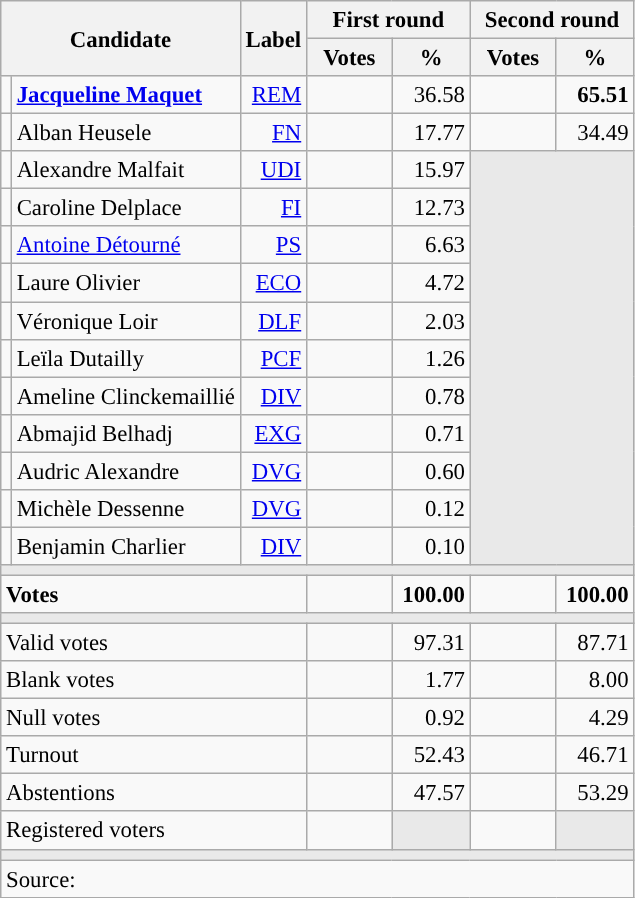<table class="wikitable" style="text-align:right;font-size:95%;">
<tr>
<th rowspan="2" colspan="2">Candidate</th>
<th rowspan="2">Label</th>
<th colspan="2">First round</th>
<th colspan="2">Second round</th>
</tr>
<tr>
<th style="width:50px;">Votes</th>
<th style="width:45px;">%</th>
<th style="width:50px;">Votes</th>
<th style="width:45px;">%</th>
</tr>
<tr>
<td style="color:inherit;background:"></td>
<td style="text-align:left;"><strong><a href='#'>Jacqueline Maquet</a></strong></td>
<td><a href='#'>REM</a></td>
<td></td>
<td>36.58</td>
<td><strong></strong></td>
<td><strong>65.51</strong></td>
</tr>
<tr>
<td style="color:inherit;background:"></td>
<td style="text-align:left;">Alban Heusele</td>
<td><a href='#'>FN</a></td>
<td></td>
<td>17.77</td>
<td></td>
<td>34.49</td>
</tr>
<tr>
<td style="color:inherit;background:"></td>
<td style="text-align:left;">Alexandre Malfait</td>
<td><a href='#'>UDI</a></td>
<td></td>
<td>15.97</td>
<td colspan="2" rowspan="11" style="background:#E9E9E9;"></td>
</tr>
<tr>
<td style="color:inherit;background:"></td>
<td style="text-align:left;">Caroline Delplace</td>
<td><a href='#'>FI</a></td>
<td></td>
<td>12.73</td>
</tr>
<tr>
<td style="color:inherit;background:"></td>
<td style="text-align:left;"><a href='#'>Antoine Détourné</a></td>
<td><a href='#'>PS</a></td>
<td></td>
<td>6.63</td>
</tr>
<tr>
<td style="color:inherit;background:"></td>
<td style="text-align:left;">Laure Olivier</td>
<td><a href='#'>ECO</a></td>
<td></td>
<td>4.72</td>
</tr>
<tr>
<td style="color:inherit;background:"></td>
<td style="text-align:left;">Véronique Loir</td>
<td><a href='#'>DLF</a></td>
<td></td>
<td>2.03</td>
</tr>
<tr>
<td style="color:inherit;background:"></td>
<td style="text-align:left;">Leïla Dutailly</td>
<td><a href='#'>PCF</a></td>
<td></td>
<td>1.26</td>
</tr>
<tr>
<td style="color:inherit;background:"></td>
<td style="text-align:left;">Ameline Clinckemaillié</td>
<td><a href='#'>DIV</a></td>
<td></td>
<td>0.78</td>
</tr>
<tr>
<td style="color:inherit;background:"></td>
<td style="text-align:left;">Abmajid Belhadj</td>
<td><a href='#'>EXG</a></td>
<td></td>
<td>0.71</td>
</tr>
<tr>
<td style="color:inherit;background:"></td>
<td style="text-align:left;">Audric Alexandre</td>
<td><a href='#'>DVG</a></td>
<td></td>
<td>0.60</td>
</tr>
<tr>
<td style="color:inherit;background:"></td>
<td style="text-align:left;">Michèle Dessenne</td>
<td><a href='#'>DVG</a></td>
<td></td>
<td>0.12</td>
</tr>
<tr>
<td style="color:inherit;background:"></td>
<td style="text-align:left;">Benjamin Charlier</td>
<td><a href='#'>DIV</a></td>
<td></td>
<td>0.10</td>
</tr>
<tr>
<td colspan="7" style="background:#E9E9E9;"></td>
</tr>
<tr style="font-weight:bold;">
<td colspan="3" style="text-align:left;">Votes</td>
<td></td>
<td>100.00</td>
<td></td>
<td>100.00</td>
</tr>
<tr>
<td colspan="7" style="background:#E9E9E9;"></td>
</tr>
<tr>
<td colspan="3" style="text-align:left;">Valid votes</td>
<td></td>
<td>97.31</td>
<td></td>
<td>87.71</td>
</tr>
<tr>
<td colspan="3" style="text-align:left;">Blank votes</td>
<td></td>
<td>1.77</td>
<td></td>
<td>8.00</td>
</tr>
<tr>
<td colspan="3" style="text-align:left;">Null votes</td>
<td></td>
<td>0.92</td>
<td></td>
<td>4.29</td>
</tr>
<tr>
<td colspan="3" style="text-align:left;">Turnout</td>
<td></td>
<td>52.43</td>
<td></td>
<td>46.71</td>
</tr>
<tr>
<td colspan="3" style="text-align:left;">Abstentions</td>
<td></td>
<td>47.57</td>
<td></td>
<td>53.29</td>
</tr>
<tr>
<td colspan="3" style="text-align:left;">Registered voters</td>
<td></td>
<td style="background:#E9E9E9;"></td>
<td></td>
<td style="background:#E9E9E9;"></td>
</tr>
<tr>
<td colspan="7" style="background:#E9E9E9;"></td>
</tr>
<tr>
<td colspan="7" style="text-align:left;">Source: </td>
</tr>
</table>
